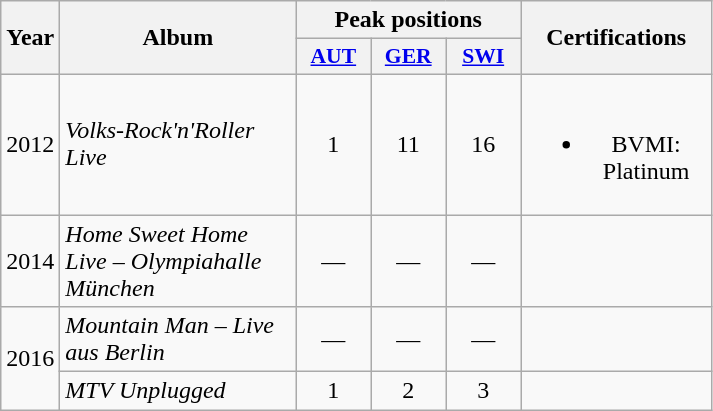<table class="wikitable">
<tr>
<th align="center" rowspan="2" width="10">Year</th>
<th align="center" rowspan="2" width="150">Album</th>
<th align="center" colspan="3" width="30">Peak positions</th>
<th align="center" rowspan="2" width="120">Certifications</th>
</tr>
<tr>
<th scope="col" style="width:3em;font-size:90%;"><a href='#'>AUT</a><br></th>
<th scope="col" style="width:3em;font-size:90%;"><a href='#'>GER</a><br></th>
<th scope="col" style="width:3em;font-size:90%;"><a href='#'>SWI</a><br></th>
</tr>
<tr>
<td align="center">2012</td>
<td><em>Volks-Rock'n'Roller Live</em></td>
<td align="center">1</td>
<td align="center">11</td>
<td align="center">16</td>
<td align="center"><br><ul><li>BVMI: Platinum</li></ul></td>
</tr>
<tr>
<td align="center">2014</td>
<td><em>Home Sweet Home Live – Olympiahalle München</em></td>
<td align="center">—</td>
<td align="center">—</td>
<td align="center">—</td>
<td align="center"></td>
</tr>
<tr>
<td align="center" rowspan="2">2016</td>
<td><em>Mountain Man – Live aus Berlin</em></td>
<td align="center">—</td>
<td align="center">—</td>
<td align="center">—</td>
<td align="center"></td>
</tr>
<tr>
<td><em>MTV Unplugged</em></td>
<td align="center">1</td>
<td align="center">2</td>
<td align="center">3</td>
<td align="center"></td>
</tr>
</table>
